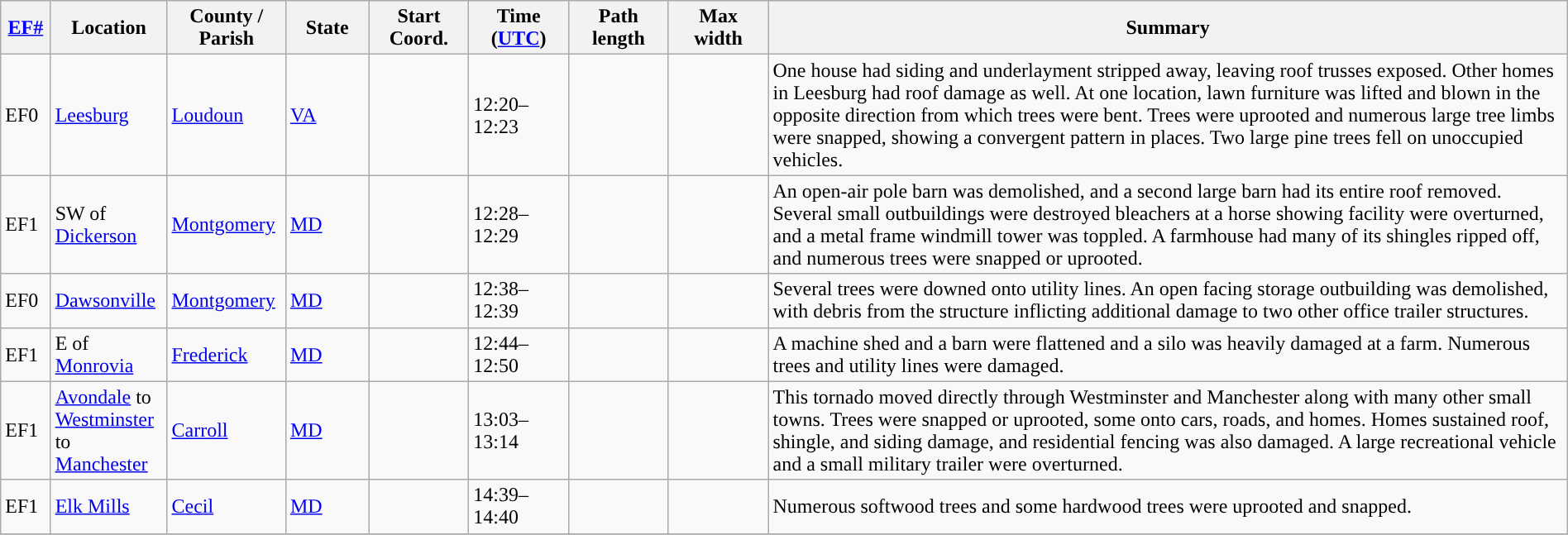<table class="wikitable sortable" style="width:100%;">
<tr>
<th scope="col"  style="width:3%; text-align:center;"><a href='#'>EF#</a></th>
<th scope="col"  style="width:7%; text-align:center;" class="unsortable">Location</th>
<th scope="col"  style="width:6%; text-align:center;" class="unsortable">County / Parish</th>
<th scope="col"  style="width:5%; text-align:center;">State</th>
<th scope="col"  style="width:6%; text-align:center;">Start Coord.</th>
<th scope="col"  style="width:6%; text-align:center;">Time (<a href='#'>UTC</a>)</th>
<th scope="col"  style="width:6%; text-align:center;">Path length</th>
<th scope="col"  style="width:6%; text-align:center;">Max width</th>
<th scope="col" class="unsortable" style="width:48%; text-align:center;">Summary</th>
</tr>
<tr>
<td>EF0</td>
<td><a href='#'>Leesburg</a></td>
<td><a href='#'>Loudoun</a></td>
<td><a href='#'>VA</a></td>
<td></td>
<td>12:20–12:23</td>
<td></td>
<td></td>
<td>One house had siding and underlayment stripped away, leaving roof trusses exposed. Other homes in Leesburg had roof damage as well. At one location, lawn furniture was lifted and blown in the opposite direction from which trees were bent. Trees were uprooted and numerous large tree limbs were snapped, showing a convergent pattern in places. Two large pine trees fell on unoccupied vehicles.</td>
</tr>
<tr>
<td>EF1</td>
<td>SW of <a href='#'>Dickerson</a></td>
<td><a href='#'>Montgomery</a></td>
<td><a href='#'>MD</a></td>
<td></td>
<td>12:28–12:29</td>
<td></td>
<td></td>
<td>An open-air pole barn was demolished, and a second large barn had its entire roof removed. Several small outbuildings were destroyed bleachers at a horse showing facility were overturned, and a metal frame windmill tower was toppled. A farmhouse had many of its shingles ripped off, and numerous trees were snapped or uprooted.</td>
</tr>
<tr>
<td>EF0</td>
<td><a href='#'>Dawsonville</a></td>
<td><a href='#'>Montgomery</a></td>
<td><a href='#'>MD</a></td>
<td></td>
<td>12:38–12:39</td>
<td></td>
<td></td>
<td>Several trees were downed onto utility lines. An open facing storage outbuilding was demolished, with debris from the structure inflicting additional damage to two other office trailer structures.</td>
</tr>
<tr>
<td>EF1</td>
<td>E of <a href='#'>Monrovia</a></td>
<td><a href='#'>Frederick</a></td>
<td><a href='#'>MD</a></td>
<td></td>
<td>12:44–12:50</td>
<td></td>
<td></td>
<td>A machine shed and a barn were flattened and a silo was heavily damaged at a farm. Numerous trees and utility lines were damaged.</td>
</tr>
<tr>
<td>EF1</td>
<td><a href='#'>Avondale</a> to <a href='#'>Westminster</a> to <a href='#'>Manchester</a></td>
<td><a href='#'>Carroll</a></td>
<td><a href='#'>MD</a></td>
<td></td>
<td>13:03–13:14</td>
<td></td>
<td></td>
<td>This tornado moved directly through Westminster and Manchester along with many other small towns. Trees were snapped or uprooted, some onto cars, roads, and homes. Homes sustained roof, shingle, and siding damage, and residential fencing was also damaged. A large recreational vehicle and a small military trailer were overturned.</td>
</tr>
<tr>
<td>EF1</td>
<td><a href='#'>Elk Mills</a></td>
<td><a href='#'>Cecil</a></td>
<td><a href='#'>MD</a></td>
<td></td>
<td>14:39–14:40</td>
<td></td>
<td></td>
<td>Numerous softwood trees and some hardwood trees were uprooted and snapped.</td>
</tr>
<tr>
</tr>
</table>
